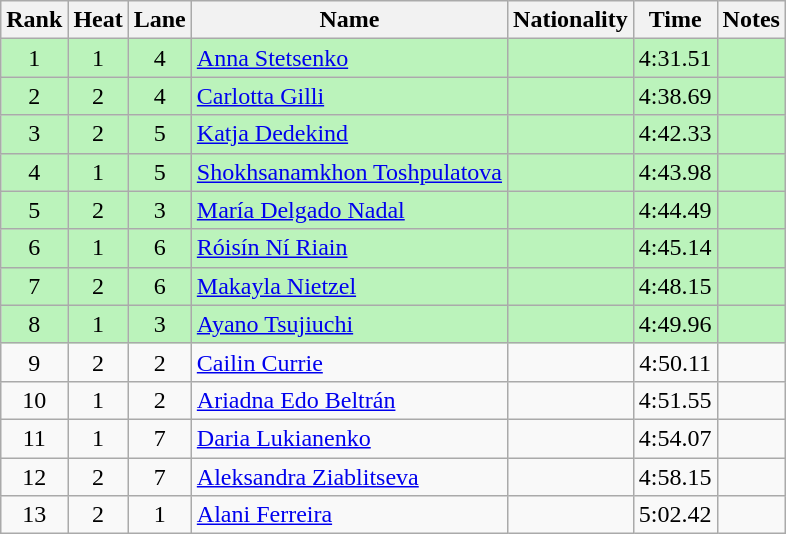<table class="wikitable sortable" style="text-align:center">
<tr>
<th>Rank</th>
<th>Heat</th>
<th>Lane</th>
<th>Name</th>
<th>Nationality</th>
<th>Time</th>
<th>Notes</th>
</tr>
<tr bgcolor=bbf3bb>
<td>1</td>
<td>1</td>
<td>4</td>
<td align=left><a href='#'>Anna Stetsenko</a></td>
<td align=left></td>
<td>4:31.51</td>
<td></td>
</tr>
<tr bgcolor=bbf3bb>
<td>2</td>
<td>2</td>
<td>4</td>
<td align=left><a href='#'>Carlotta Gilli</a></td>
<td align=left></td>
<td>4:38.69</td>
<td></td>
</tr>
<tr bgcolor=bbf3bb>
<td>3</td>
<td>2</td>
<td>5</td>
<td align=left><a href='#'>Katja Dedekind</a></td>
<td align=left></td>
<td>4:42.33</td>
<td></td>
</tr>
<tr bgcolor=bbf3bb>
<td>4</td>
<td>1</td>
<td>5</td>
<td align=left><a href='#'>Shokhsanamkhon Toshpulatova</a></td>
<td align=left></td>
<td>4:43.98</td>
<td></td>
</tr>
<tr bgcolor=bbf3bb>
<td>5</td>
<td>2</td>
<td>3</td>
<td align=left><a href='#'>María Delgado Nadal</a></td>
<td align=left></td>
<td>4:44.49</td>
<td></td>
</tr>
<tr bgcolor=bbf3bb>
<td>6</td>
<td>1</td>
<td>6</td>
<td align=left><a href='#'>Róisín Ní Riain</a></td>
<td align=left></td>
<td>4:45.14</td>
<td></td>
</tr>
<tr bgcolor=bbf3bb>
<td>7</td>
<td>2</td>
<td>6</td>
<td align=left><a href='#'>Makayla Nietzel</a></td>
<td align=left></td>
<td>4:48.15</td>
<td></td>
</tr>
<tr bgcolor=bbf3bb>
<td>8</td>
<td>1</td>
<td>3</td>
<td align=left><a href='#'>Ayano Tsujiuchi</a></td>
<td align=left></td>
<td>4:49.96</td>
<td></td>
</tr>
<tr>
<td>9</td>
<td>2</td>
<td>2</td>
<td align=left><a href='#'>Cailin Currie</a></td>
<td align=left></td>
<td>4:50.11</td>
<td></td>
</tr>
<tr>
<td>10</td>
<td>1</td>
<td>2</td>
<td align=left><a href='#'>Ariadna Edo Beltrán</a></td>
<td align=left></td>
<td>4:51.55</td>
<td></td>
</tr>
<tr>
<td>11</td>
<td>1</td>
<td>7</td>
<td align=left><a href='#'>Daria Lukianenko</a></td>
<td align=left></td>
<td>4:54.07</td>
<td></td>
</tr>
<tr>
<td>12</td>
<td>2</td>
<td>7</td>
<td align=left><a href='#'>Aleksandra Ziablitseva</a></td>
<td align=left></td>
<td>4:58.15</td>
<td></td>
</tr>
<tr>
<td>13</td>
<td>2</td>
<td>1</td>
<td align=left><a href='#'>Alani Ferreira</a></td>
<td align=left></td>
<td>5:02.42</td>
<td></td>
</tr>
</table>
